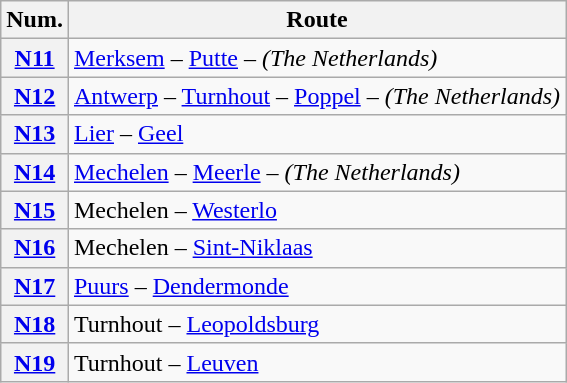<table class="wikitable alternance">
<tr>
<th><abbr>Num.</abbr></th>
<th>Route</th>
</tr>
<tr>
<th><a href='#'>N11</a></th>
<td><a href='#'>Merksem</a> – <a href='#'>Putte</a> – <em>(The Netherlands)</em></td>
</tr>
<tr>
<th><a href='#'>N12</a></th>
<td><a href='#'>Antwerp</a> – <a href='#'>Turnhout</a> – <a href='#'>Poppel</a> – <em>(The Netherlands)</em></td>
</tr>
<tr>
<th><a href='#'>N13</a></th>
<td><a href='#'>Lier</a> – <a href='#'>Geel</a></td>
</tr>
<tr>
<th><a href='#'>N14</a></th>
<td><a href='#'>Mechelen</a> – <a href='#'>Meerle</a> – <em>(The Netherlands)</em></td>
</tr>
<tr>
<th><a href='#'>N15</a></th>
<td>Mechelen – <a href='#'>Westerlo</a></td>
</tr>
<tr>
<th><a href='#'>N16</a></th>
<td>Mechelen – <a href='#'>Sint-Niklaas</a></td>
</tr>
<tr>
<th><a href='#'>N17</a></th>
<td><a href='#'>Puurs</a> – <a href='#'>Dendermonde</a></td>
</tr>
<tr>
<th><a href='#'>N18</a></th>
<td>Turnhout – <a href='#'>Leopoldsburg</a></td>
</tr>
<tr>
<th><a href='#'>N19</a></th>
<td>Turnhout – <a href='#'>Leuven</a></td>
</tr>
</table>
